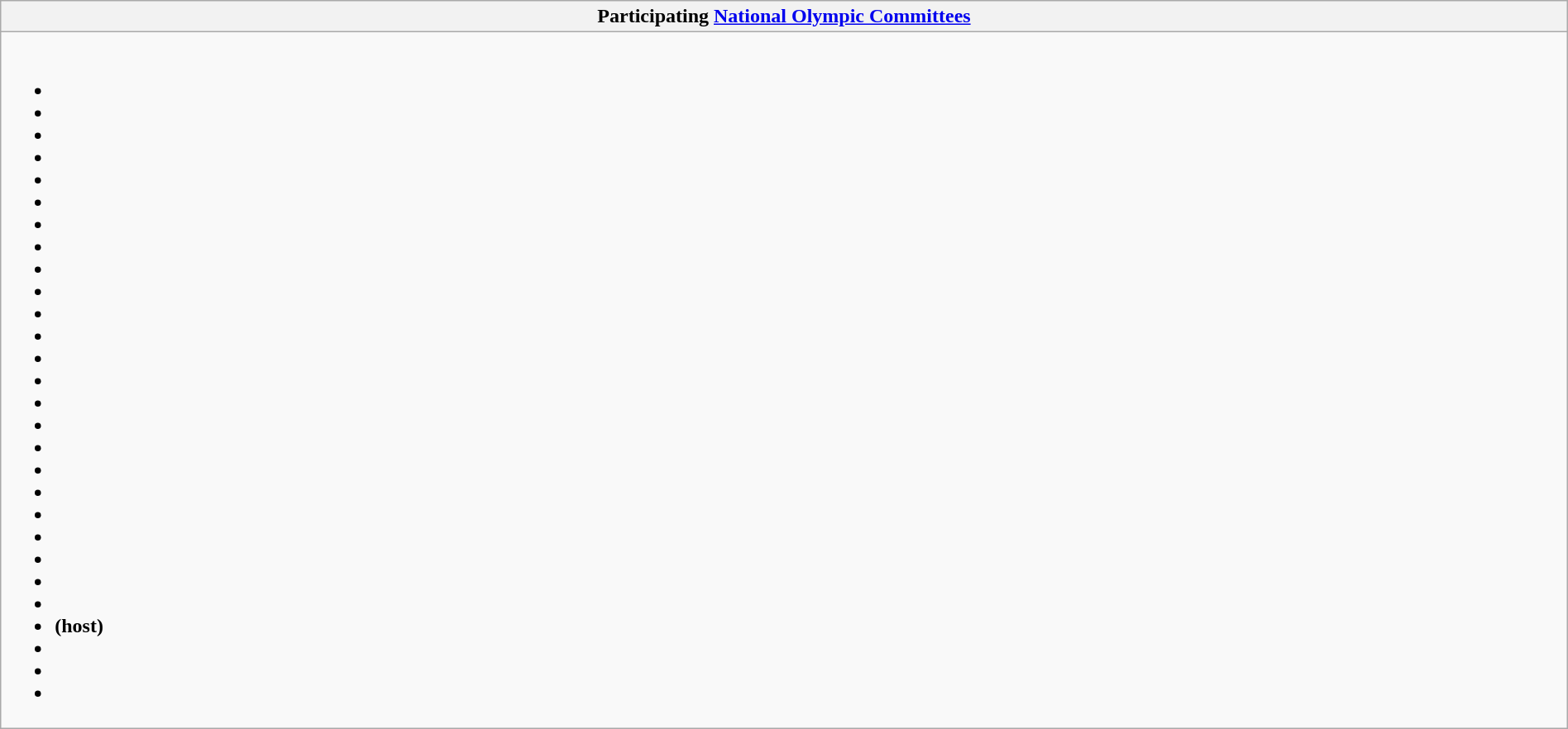<table class="wikitable collapsible" style="width:100%;">
<tr>
<th>Participating <a href='#'>National Olympic Committees</a></th>
</tr>
<tr>
<td><br><ul><li></li><li></li><li></li><li></li><li></li><li></li><li></li><li></li><li></li><li></li><li></li><li></li><li></li><li></li><li></li><li></li><li></li><li></li><li></li><li></li><li></li><li></li><li></li><li></li><li> <strong>(host)</strong></li><li></li><li></li><li></li></ul></td>
</tr>
</table>
